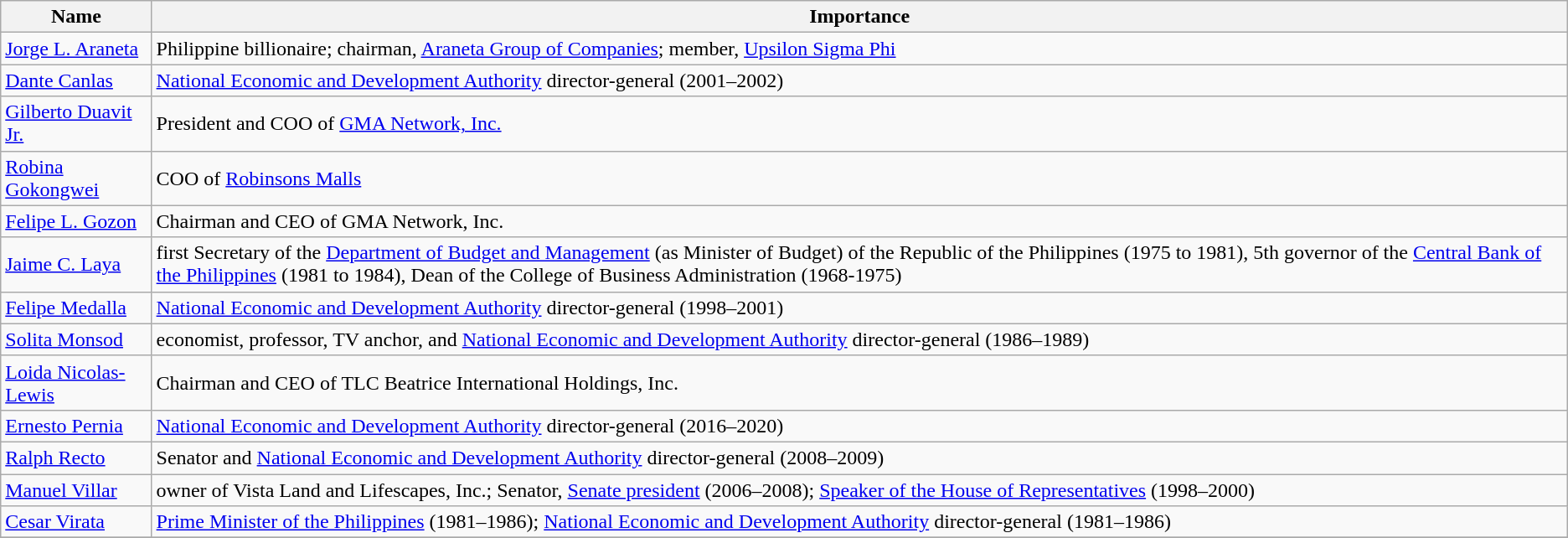<table class="wikitable">
<tr>
<th>Name</th>
<th>Importance</th>
</tr>
<tr>
<td><a href='#'>Jorge L. Araneta</a></td>
<td>Philippine billionaire; chairman, <a href='#'>Araneta Group of Companies</a>; member, <a href='#'>Upsilon Sigma Phi</a></td>
</tr>
<tr>
<td><a href='#'>Dante Canlas</a></td>
<td><a href='#'>National Economic and Development Authority</a> director-general (2001–2002)</td>
</tr>
<tr>
<td><a href='#'>Gilberto Duavit Jr.</a></td>
<td>President and COO of <a href='#'>GMA Network, Inc.</a></td>
</tr>
<tr>
<td><a href='#'>Robina Gokongwei</a></td>
<td>COO of <a href='#'>Robinsons Malls</a></td>
</tr>
<tr>
<td><a href='#'>Felipe L. Gozon</a></td>
<td>Chairman and CEO of GMA Network, Inc.</td>
</tr>
<tr>
<td><a href='#'>Jaime C. Laya</a></td>
<td>first Secretary of the <a href='#'>Department of Budget and Management</a> (as Minister of Budget) of the Republic of the Philippines (1975 to 1981), 5th governor of the <a href='#'>Central Bank of the Philippines</a> (1981 to 1984), Dean of the College of Business Administration (1968-1975)</td>
</tr>
<tr>
<td><a href='#'>Felipe Medalla</a></td>
<td><a href='#'>National Economic and Development Authority</a> director-general (1998–2001)</td>
</tr>
<tr>
<td><a href='#'>Solita Monsod</a></td>
<td>economist, professor, TV anchor, and <a href='#'>National Economic and Development Authority</a> director-general (1986–1989)</td>
</tr>
<tr>
<td><a href='#'>Loida Nicolas-Lewis</a></td>
<td>Chairman and CEO of TLC Beatrice International Holdings, Inc.</td>
</tr>
<tr>
<td><a href='#'>Ernesto Pernia</a></td>
<td><a href='#'>National Economic and Development Authority</a> director-general (2016–2020)</td>
</tr>
<tr>
<td><a href='#'>Ralph Recto</a></td>
<td>Senator and <a href='#'>National Economic and Development Authority</a> director-general (2008–2009)</td>
</tr>
<tr>
<td><a href='#'>Manuel Villar</a></td>
<td>owner of Vista Land and Lifescapes, Inc.; Senator, <a href='#'>Senate president</a> (2006–2008); <a href='#'>Speaker of the House of Representatives</a> (1998–2000)</td>
</tr>
<tr>
<td><a href='#'>Cesar Virata</a></td>
<td><a href='#'>Prime Minister of the Philippines</a> (1981–1986); <a href='#'>National Economic and Development Authority</a> director-general (1981–1986)</td>
</tr>
<tr>
</tr>
</table>
